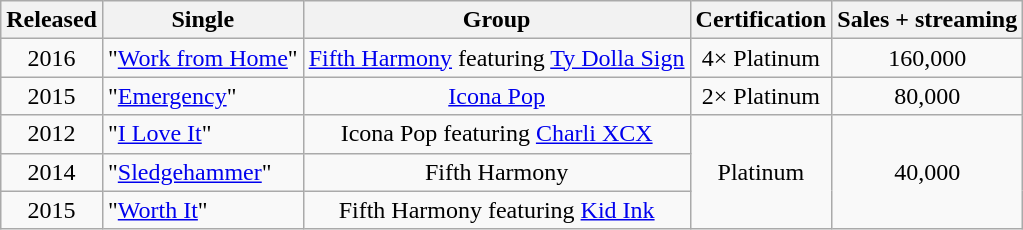<table class="wikitable" style="text-align:center;">
<tr>
<th>Released</th>
<th>Single</th>
<th>Group</th>
<th>Certification</th>
<th>Sales + streaming<br> </th>
</tr>
<tr>
<td>2016</td>
<td style="text-align:left;">"<a href='#'>Work from Home</a>"</td>
<td><a href='#'>Fifth Harmony</a> featuring <a href='#'>Ty Dolla Sign</a></td>
<td>4× Platinum</td>
<td>160,000</td>
</tr>
<tr>
<td>2015</td>
<td style="text-align:left;">"<a href='#'>Emergency</a>"</td>
<td><a href='#'>Icona Pop</a></td>
<td>2× Platinum</td>
<td>80,000</td>
</tr>
<tr>
<td>2012</td>
<td style="text-align:left;">"<a href='#'>I Love It</a>"</td>
<td>Icona Pop featuring <a href='#'>Charli XCX</a></td>
<td rowspan=3>Platinum</td>
<td rowspan=3>40,000</td>
</tr>
<tr>
<td>2014</td>
<td style="text-align:left;">"<a href='#'>Sledgehammer</a>"</td>
<td>Fifth Harmony</td>
</tr>
<tr>
<td>2015</td>
<td style="text-align:left;">"<a href='#'>Worth It</a>"</td>
<td>Fifth Harmony featuring <a href='#'>Kid Ink</a></td>
</tr>
</table>
